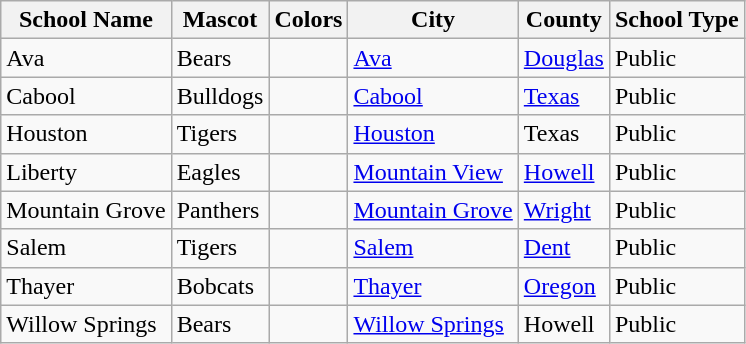<table class="wikitable">
<tr>
<th>School Name</th>
<th>Mascot</th>
<th>Colors</th>
<th>City</th>
<th>County</th>
<th>School Type</th>
</tr>
<tr>
<td>Ava</td>
<td>Bears</td>
<td></td>
<td><a href='#'>Ava</a></td>
<td><a href='#'>Douglas</a></td>
<td>Public</td>
</tr>
<tr>
<td>Cabool</td>
<td>Bulldogs</td>
<td></td>
<td><a href='#'>Cabool</a></td>
<td><a href='#'>Texas</a></td>
<td>Public</td>
</tr>
<tr>
<td>Houston</td>
<td>Tigers</td>
<td></td>
<td><a href='#'>Houston</a></td>
<td>Texas</td>
<td>Public</td>
</tr>
<tr>
<td>Liberty</td>
<td>Eagles</td>
<td></td>
<td><a href='#'>Mountain View</a></td>
<td><a href='#'>Howell</a></td>
<td>Public</td>
</tr>
<tr>
<td>Mountain Grove</td>
<td>Panthers</td>
<td></td>
<td><a href='#'>Mountain Grove</a></td>
<td><a href='#'>Wright</a></td>
<td>Public</td>
</tr>
<tr>
<td>Salem</td>
<td>Tigers</td>
<td></td>
<td><a href='#'>Salem</a></td>
<td><a href='#'>Dent</a></td>
<td>Public</td>
</tr>
<tr>
<td>Thayer</td>
<td>Bobcats</td>
<td></td>
<td><a href='#'>Thayer</a></td>
<td><a href='#'>Oregon</a></td>
<td>Public</td>
</tr>
<tr>
<td>Willow Springs</td>
<td>Bears</td>
<td></td>
<td><a href='#'>Willow Springs</a></td>
<td>Howell</td>
<td>Public</td>
</tr>
</table>
